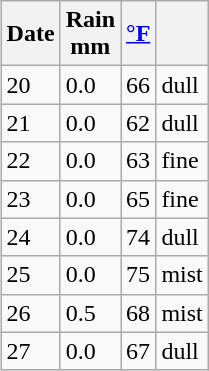<table class="wikitable" align=right style="margin:0 0 1em 1em">
<tr>
<th>Date</th>
<th>Rain<br>mm</th>
<th><a href='#'>°F</a></th>
<th></th>
</tr>
<tr>
<td>20</td>
<td>0.0</td>
<td>66</td>
<td>dull</td>
</tr>
<tr>
<td>21</td>
<td>0.0</td>
<td>62</td>
<td>dull</td>
</tr>
<tr>
<td>22</td>
<td>0.0</td>
<td>63</td>
<td>fine</td>
</tr>
<tr>
<td>23</td>
<td>0.0</td>
<td>65</td>
<td>fine</td>
</tr>
<tr>
<td>24</td>
<td>0.0</td>
<td>74</td>
<td>dull</td>
</tr>
<tr>
<td>25</td>
<td>0.0</td>
<td>75</td>
<td>mist</td>
</tr>
<tr>
<td>26</td>
<td>0.5</td>
<td>68</td>
<td>mist</td>
</tr>
<tr>
<td>27</td>
<td>0.0</td>
<td>67</td>
<td>dull</td>
</tr>
</table>
